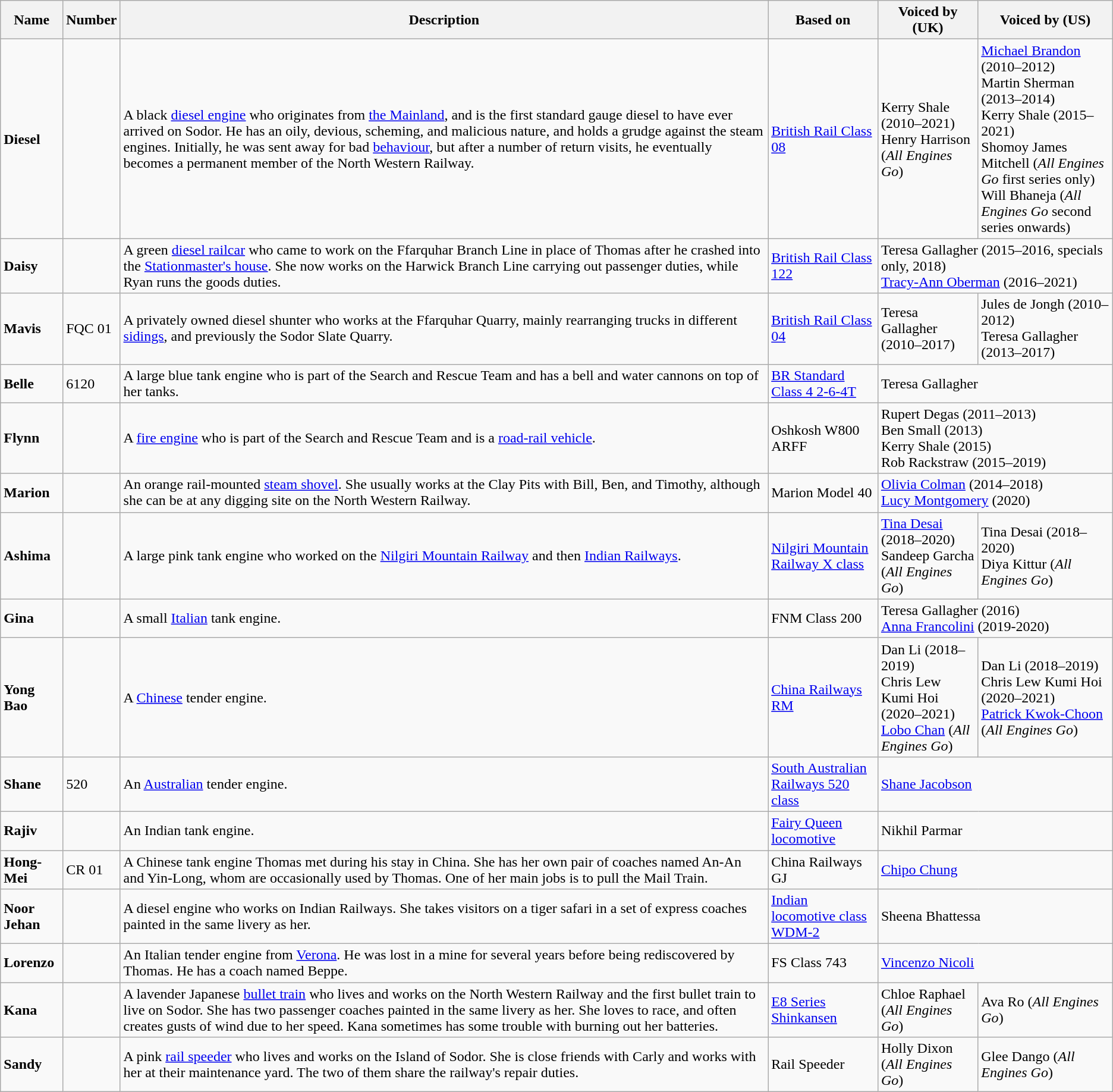<table class="wikitable">
<tr>
<th>Name</th>
<th>Number</th>
<th>Description</th>
<th>Based on</th>
<th>Voiced by (UK)</th>
<th>Voiced by (US)</th>
</tr>
<tr>
<td><strong>Diesel</strong></td>
<td></td>
<td>A black <a href='#'>diesel engine</a> who originates from <a href='#'>the Mainland</a>, and is the first standard gauge diesel to have ever arrived on Sodor. He has an oily, devious, scheming, and malicious nature, and holds a grudge against the steam engines. Initially, he was sent away for bad <a href='#'>behaviour</a>, but after a number of return visits, he eventually becomes a permanent member of the North Western Railway.</td>
<td><a href='#'>British Rail Class 08</a></td>
<td>Kerry Shale (2010–2021)<br>Henry Harrison (<em>All Engines Go</em>)</td>
<td><a href='#'>Michael Brandon</a> (2010–2012)<br>Martin Sherman (2013–2014)<br>Kerry Shale (2015–2021)<br>Shomoy James Mitchell (<em>All Engines Go</em> first series only)<br>Will Bhaneja (<em>All Engines Go</em> second series onwards)</td>
</tr>
<tr>
<td><strong>Daisy</strong></td>
<td></td>
<td>A green <a href='#'>diesel railcar</a> who came to work on the Ffarquhar Branch Line in place of Thomas after he crashed into the <a href='#'>Stationmaster's house</a>. She now works on the Harwick Branch Line carrying out passenger duties, while Ryan runs the goods duties.</td>
<td><a href='#'>British Rail Class 122</a></td>
<td colspan="2">Teresa Gallagher (2015–2016, specials only, 2018)<br><a href='#'>Tracy-Ann Oberman</a> (2016–2021)</td>
</tr>
<tr>
<td><strong>Mavis</strong></td>
<td>FQC 01</td>
<td>A privately owned diesel shunter who works at the Ffarquhar Quarry, mainly rearranging trucks in different <a href='#'>sidings</a>, and previously the Sodor Slate Quarry.</td>
<td><a href='#'>British Rail Class 04</a></td>
<td>Teresa Gallagher (2010–2017)</td>
<td>Jules de Jongh (2010–2012)<br>Teresa Gallagher (2013–2017)</td>
</tr>
<tr>
<td><strong>Belle</strong></td>
<td>6120</td>
<td>A large blue tank engine who is part of the Search and Rescue Team and has a bell and water cannons on top of her tanks.</td>
<td><a href='#'>BR Standard Class 4 2-6-4T</a></td>
<td colspan="2">Teresa Gallagher</td>
</tr>
<tr>
<td><strong>Flynn</strong></td>
<td></td>
<td>A <a href='#'>fire engine</a> who is part of the Search and Rescue Team and is a <a href='#'>road-rail vehicle</a>.</td>
<td>Oshkosh W800 ARFF</td>
<td colspan="2">Rupert Degas (2011–2013)<br>Ben Small (2013)<br>Kerry Shale (2015)<br>Rob Rackstraw (2015–2019)</td>
</tr>
<tr>
<td><strong>Marion</strong></td>
<td></td>
<td>An orange rail-mounted <a href='#'>steam shovel</a>. She usually works at the Clay Pits with Bill, Ben, and Timothy, although she can be at any digging site on the North Western Railway.</td>
<td>Marion Model 40</td>
<td colspan="2"><a href='#'>Olivia Colman</a> (2014–2018)<br><a href='#'>Lucy Montgomery</a> (2020)</td>
</tr>
<tr>
<td><strong>Ashima</strong></td>
<td></td>
<td>A large pink tank engine who worked on the <a href='#'>Nilgiri Mountain Railway</a> and then <a href='#'>Indian Railways</a>.</td>
<td><a href='#'>Nilgiri Mountain Railway X class</a></td>
<td><a href='#'>Tina Desai</a> (2018–2020)<br>Sandeep Garcha (<em>All Engines Go</em>)</td>
<td>Tina Desai (2018–2020)<br>Diya Kittur (<em>All Engines Go</em>)</td>
</tr>
<tr>
<td><strong>Gina</strong></td>
<td></td>
<td>A small <a href='#'>Italian</a> tank engine.</td>
<td>FNM Class 200</td>
<td colspan="2">Teresa Gallagher (2016)<br><a href='#'>Anna Francolini</a> (2019-2020)</td>
</tr>
<tr>
<td><strong>Yong Bao</strong></td>
<td></td>
<td>A <a href='#'>Chinese</a> tender engine.</td>
<td><a href='#'>China Railways RM</a></td>
<td>Dan Li (2018–2019)<br>Chris Lew Kumi Hoi (2020–2021)<br><a href='#'>Lobo Chan</a> (<em>All Engines Go</em>)</td>
<td>Dan Li (2018–2019)<br>Chris Lew Kumi Hoi (2020–2021)<br><a href='#'>Patrick Kwok-Choon</a> (<em>All Engines Go</em>)</td>
</tr>
<tr>
<td><strong>Shane</strong></td>
<td>520</td>
<td>An <a href='#'>Australian</a> tender engine.</td>
<td><a href='#'>South Australian Railways 520 class</a></td>
<td colspan="2"><a href='#'>Shane Jacobson</a></td>
</tr>
<tr>
<td><strong>Rajiv</strong></td>
<td></td>
<td>An Indian tank engine.</td>
<td><a href='#'>Fairy Queen locomotive</a></td>
<td colspan="2">Nikhil Parmar</td>
</tr>
<tr>
<td><strong>Hong-Mei</strong></td>
<td>CR 01</td>
<td>A Chinese tank engine Thomas met during his stay in China. She has her own pair of coaches named An-An and Yin-Long, whom are occasionally used by Thomas. One of her main jobs is to pull the Mail Train.</td>
<td>China Railways GJ</td>
<td colspan="2"><a href='#'>Chipo Chung</a></td>
</tr>
<tr>
<td><strong>Noor Jehan</strong></td>
<td></td>
<td>A diesel engine who works on Indian Railways. She takes visitors on a tiger safari in a set of express coaches painted in the same livery as her.</td>
<td><a href='#'>Indian locomotive class WDM-2</a></td>
<td colspan="2">Sheena Bhattessa</td>
</tr>
<tr>
<td><strong>Lorenzo</strong></td>
<td></td>
<td>An Italian tender engine from <a href='#'>Verona</a>. He was lost in a mine for several years before being rediscovered by Thomas. He has a coach named Beppe.</td>
<td>FS Class 743</td>
<td colspan="2"><a href='#'>Vincenzo Nicoli</a></td>
</tr>
<tr>
<td><strong>Kana</strong></td>
<td></td>
<td>A lavender Japanese <a href='#'>bullet train</a> who lives and works on the North Western Railway and the first bullet train to live on Sodor. She has two passenger coaches painted in the same livery as her. She loves to race, and often creates gusts of wind due to her speed. Kana sometimes has some trouble with burning out her batteries.</td>
<td><a href='#'>E8 Series Shinkansen</a></td>
<td>Chloe Raphael (<em>All Engines Go</em>)</td>
<td>Ava Ro (<em>All Engines Go</em>)</td>
</tr>
<tr>
<td><strong>Sandy</strong></td>
<td></td>
<td>A pink <a href='#'>rail speeder</a> who lives and works on the Island of Sodor. She is close friends with Carly and works with her at their maintenance yard. The two of them share the railway's repair duties.</td>
<td>Rail Speeder</td>
<td>Holly Dixon (<em>All Engines Go</em>)</td>
<td>Glee Dango (<em>All Engines Go</em>)</td>
</tr>
</table>
